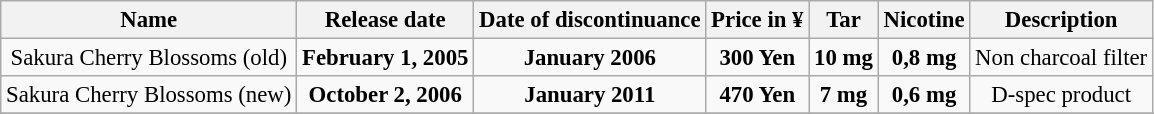<table class="wikitable" style="font-size: 95%;text-align:center">
<tr>
<th>Name</th>
<th>Release date</th>
<th>Date of discontinuance</th>
<th>Price in ¥</th>
<th>Tar</th>
<th>Nicotine</th>
<th>Description</th>
</tr>
<tr>
<td>Sakura Cherry Blossoms (old)</td>
<td><strong>February 1, 2005</strong></td>
<td><strong>January 2006</strong></td>
<td><strong>300  Yen</strong></td>
<td><strong>10 mg</strong></td>
<td><strong>0,8 mg</strong></td>
<td>Non charcoal filter</td>
</tr>
<tr>
<td>Sakura Cherry Blossoms (new)</td>
<td><strong>October 2, 2006</strong></td>
<td><strong>January 2011</strong></td>
<td><strong>470 Yen</strong></td>
<td><strong>7 mg</strong></td>
<td><strong>0,6 mg</strong></td>
<td>D-spec product</td>
</tr>
<tr>
</tr>
</table>
